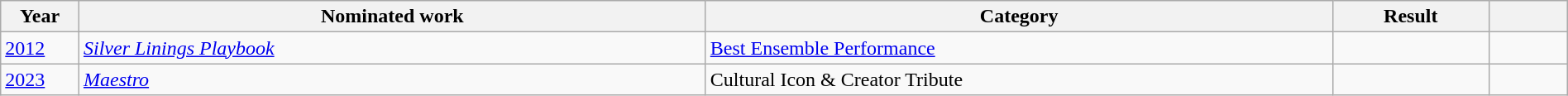<table class="wikitable" style="width:100%;">
<tr>
<th width=5%>Year</th>
<th style="width:40%;">Nominated work</th>
<th style="width:40%;">Category</th>
<th style="width:10%;">Result</th>
<th width=5%></th>
</tr>
<tr>
<td><a href='#'>2012</a></td>
<td><em><a href='#'>Silver Linings Playbook</a></em></td>
<td><a href='#'>Best Ensemble Performance</a></td>
<td></td>
<td style="text-align:center;"></td>
</tr>
<tr>
<td><a href='#'>2023</a></td>
<td><em><a href='#'>Maestro</a></em></td>
<td>Cultural Icon & Creator Tribute</td>
<td></td>
<td style="text-align:center;"></td>
</tr>
</table>
